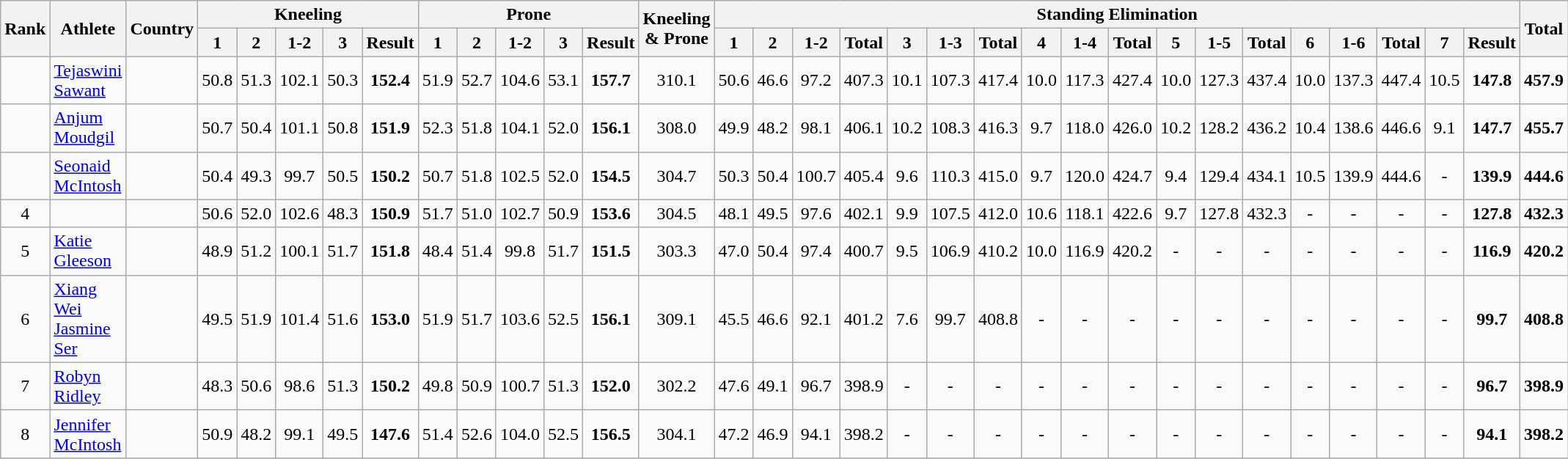<table class="wikitable sortable" style="text-align:center;">
<tr>
<th rowspan=2 width=40>Rank</th>
<th rowspan=2 width=250>Athlete</th>
<th rowspan=2 width=250>Country</th>
<th colspan=5>Kneeling</th>
<th colspan=5>Prone</th>
<th rowspan=2 width=250>Kneeling & Prone</th>
<th colspan=18>Standing Elimination</th>
<th rowspan=2 width=60>Total</th>
</tr>
<tr>
<th width=40>1</th>
<th width=40>2</th>
<th width=40>1-2</th>
<th width=40>3</th>
<th width=55>Result</th>
<th width=40>1</th>
<th width=40>2</th>
<th width=40>1-2</th>
<th width=40>3</th>
<th width=55>Result</th>
<th width=40>1</th>
<th width=40>2</th>
<th width=40>1-2</th>
<th width=40>Total</th>
<th width=40>3</th>
<th width=40>1-3</th>
<th width=40>Total</th>
<th width=40>4</th>
<th width=40>1-4</th>
<th width=40>Total</th>
<th width=40>5</th>
<th width=40>1-5</th>
<th width=40>Total</th>
<th width=40>6</th>
<th width=40>1-6</th>
<th width=40>Total</th>
<th width=40>7</th>
<th width=55>Result</th>
</tr>
<tr>
<td></td>
<td align=left><a href='#'>Tejaswini Sawant</a></td>
<td align=left></td>
<td>50.8</td>
<td>51.3</td>
<td>102.1</td>
<td>50.3</td>
<td><strong>152.4</strong></td>
<td>51.9</td>
<td>52.7</td>
<td>104.6</td>
<td>53.1</td>
<td><strong>157.7</strong></td>
<td>310.1</td>
<td>50.6</td>
<td>46.6</td>
<td>97.2</td>
<td>407.3</td>
<td>10.1</td>
<td>107.3</td>
<td>417.4</td>
<td>10.0</td>
<td>117.3</td>
<td>427.4</td>
<td>10.0</td>
<td>127.3</td>
<td>437.4</td>
<td>10.0</td>
<td>137.3</td>
<td>447.4</td>
<td>10.5</td>
<td><strong>147.8</strong></td>
<td><strong>457.9 </strong></td>
</tr>
<tr>
<td></td>
<td align=left><a href='#'>Anjum Moudgil</a></td>
<td align=left></td>
<td>50.7</td>
<td>50.4</td>
<td>101.1</td>
<td>50.8</td>
<td><strong>151.9</strong></td>
<td>52.3</td>
<td>51.8</td>
<td>104.1</td>
<td>52.0</td>
<td><strong>156.1</strong></td>
<td>308.0</td>
<td>49.9</td>
<td>48.2</td>
<td>98.1</td>
<td>406.1</td>
<td>10.2</td>
<td>108.3</td>
<td>416.3</td>
<td>9.7</td>
<td>118.0</td>
<td>426.0</td>
<td>10.2</td>
<td>128.2</td>
<td>436.2</td>
<td>10.4</td>
<td>138.6</td>
<td>446.6</td>
<td>9.1</td>
<td><strong>147.7</strong></td>
<td><strong>455.7</strong></td>
</tr>
<tr>
<td></td>
<td align=left><a href='#'>Seonaid McIntosh</a></td>
<td align=left></td>
<td>50.4</td>
<td>49.3</td>
<td>99.7</td>
<td>50.5</td>
<td><strong>150.2</strong></td>
<td>50.7</td>
<td>51.8</td>
<td>102.5</td>
<td>52.0</td>
<td><strong>154.5</strong></td>
<td>304.7</td>
<td>50.3</td>
<td>50.4</td>
<td>100.7</td>
<td>405.4</td>
<td>9.6</td>
<td>110.3</td>
<td>415.0</td>
<td>9.7</td>
<td>120.0</td>
<td>424.7</td>
<td>9.4</td>
<td>129.4</td>
<td>434.1</td>
<td>10.5</td>
<td>139.9</td>
<td>444.6</td>
<td>-</td>
<td><strong>139.9</strong></td>
<td><strong>444.6</strong></td>
</tr>
<tr>
<td>4</td>
<td align=left></td>
<td align=left></td>
<td>50.6</td>
<td>52.0</td>
<td>102.6</td>
<td>48.3</td>
<td><strong>150.9</strong></td>
<td>51.7</td>
<td>51.0</td>
<td>102.7</td>
<td>50.9</td>
<td><strong>153.6</strong></td>
<td>304.5</td>
<td>48.1</td>
<td>49.5</td>
<td>97.6</td>
<td>402.1</td>
<td>9.9</td>
<td>107.5</td>
<td>412.0</td>
<td>10.6</td>
<td>118.1</td>
<td>422.6</td>
<td>9.7</td>
<td>127.8</td>
<td>432.3</td>
<td>-</td>
<td>-</td>
<td>-</td>
<td>-</td>
<td><strong>127.8</strong></td>
<td><strong>432.3</strong></td>
</tr>
<tr>
<td>5</td>
<td align=left><a href='#'>Katie Gleeson</a></td>
<td align=left></td>
<td>48.9</td>
<td>51.2</td>
<td>100.1</td>
<td>51.7</td>
<td><strong>151.8</strong></td>
<td>48.4</td>
<td>51.4</td>
<td>99.8</td>
<td>51.7</td>
<td><strong>151.5</strong></td>
<td>303.3</td>
<td>47.0</td>
<td>50.4</td>
<td>97.4</td>
<td>400.7</td>
<td>9.5</td>
<td>106.9</td>
<td>410.2</td>
<td>10.0</td>
<td>116.9</td>
<td>420.2</td>
<td>-</td>
<td>-</td>
<td>-</td>
<td>-</td>
<td>-</td>
<td>-</td>
<td>-</td>
<td><strong>116.9</strong></td>
<td><strong>420.2</strong></td>
</tr>
<tr>
<td>6</td>
<td align=left><a href='#'>Xiang Wei Jasmine Ser</a></td>
<td align=left></td>
<td>49.5</td>
<td>51.9</td>
<td>101.4</td>
<td>51.6</td>
<td><strong>153.0</strong></td>
<td>51.9</td>
<td>51.7</td>
<td>103.6</td>
<td>52.5</td>
<td><strong>156.1</strong></td>
<td>309.1</td>
<td>45.5</td>
<td>46.6</td>
<td>92.1</td>
<td>401.2</td>
<td>7.6</td>
<td>99.7</td>
<td>408.8</td>
<td>-</td>
<td>-</td>
<td>-</td>
<td>-</td>
<td>-</td>
<td>-</td>
<td>-</td>
<td>-</td>
<td>-</td>
<td>-</td>
<td><strong>99.7</strong></td>
<td><strong>408.8</strong></td>
</tr>
<tr>
<td>7</td>
<td align=left><a href='#'>Robyn Ridley</a></td>
<td align=left></td>
<td>48.3</td>
<td>50.6</td>
<td>98.6</td>
<td>51.3</td>
<td><strong>150.2</strong></td>
<td>49.8</td>
<td>50.9</td>
<td>100.7</td>
<td>51.3</td>
<td><strong>152.0</strong></td>
<td>302.2</td>
<td>47.6</td>
<td>49.1</td>
<td>96.7</td>
<td>398.9</td>
<td>-</td>
<td>-</td>
<td>-</td>
<td>-</td>
<td>-</td>
<td>-</td>
<td>-</td>
<td>-</td>
<td>-</td>
<td>-</td>
<td>-</td>
<td>-</td>
<td>-</td>
<td><strong>96.7</strong></td>
<td><strong>398.9</strong></td>
</tr>
<tr>
<td>8</td>
<td align=left><a href='#'>Jennifer McIntosh</a></td>
<td align=left></td>
<td>50.9</td>
<td>48.2</td>
<td>99.1</td>
<td>49.5</td>
<td><strong>147.6</strong></td>
<td>51.4</td>
<td>52.6</td>
<td>104.0</td>
<td>52.5</td>
<td><strong>156.5</strong></td>
<td>304.1</td>
<td>47.2</td>
<td>46.9</td>
<td>94.1</td>
<td>398.2</td>
<td>-</td>
<td>-</td>
<td>-</td>
<td>-</td>
<td>-</td>
<td>-</td>
<td>-</td>
<td>-</td>
<td>-</td>
<td>-</td>
<td>-</td>
<td>-</td>
<td>-</td>
<td><strong>94.1</strong></td>
<td><strong>398.2</strong></td>
</tr>
</table>
